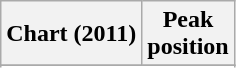<table class="wikitable sortable plainrowheaders">
<tr>
<th>Chart (2011)</th>
<th>Peak<br>position</th>
</tr>
<tr>
</tr>
<tr>
</tr>
<tr>
</tr>
</table>
